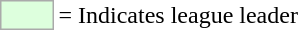<table>
<tr>
<td style="background:#DDFFDD; border:1px solid #aaa; width:2em;"></td>
<td>= Indicates league leader</td>
</tr>
</table>
